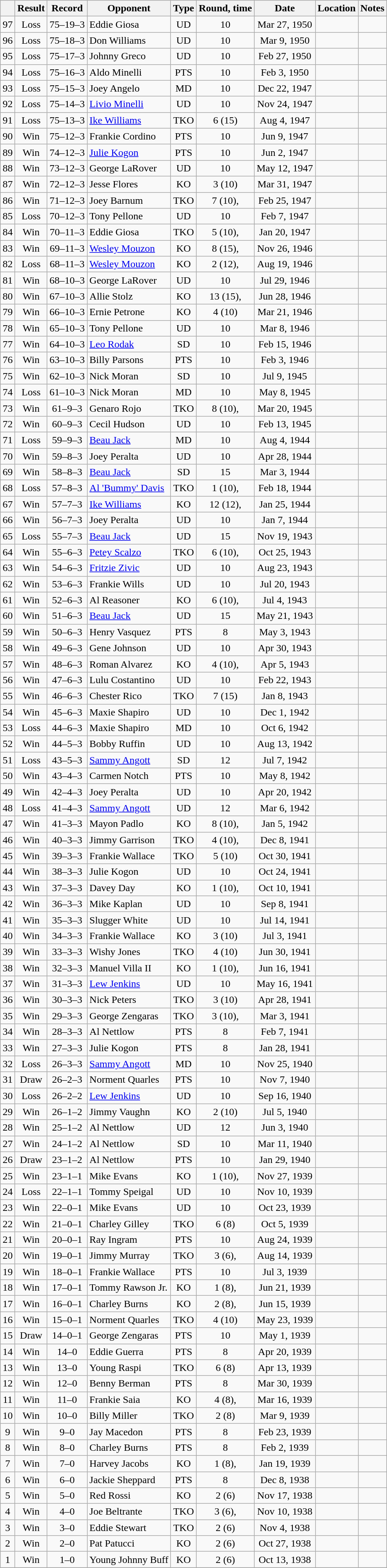<table class="wikitable" style="text-align:center">
<tr>
<th></th>
<th>Result</th>
<th>Record</th>
<th>Opponent</th>
<th>Type</th>
<th>Round, time</th>
<th>Date</th>
<th>Location</th>
<th>Notes</th>
</tr>
<tr>
<td>97</td>
<td>Loss</td>
<td>75–19–3</td>
<td align=left>Eddie Giosa</td>
<td>UD</td>
<td>10</td>
<td>Mar 27, 1950</td>
<td style="text-align:left;"></td>
<td></td>
</tr>
<tr>
<td>96</td>
<td>Loss</td>
<td>75–18–3</td>
<td align=left>Don Williams</td>
<td>UD</td>
<td>10</td>
<td>Mar 9, 1950</td>
<td style="text-align:left;"></td>
<td></td>
</tr>
<tr>
<td>95</td>
<td>Loss</td>
<td>75–17–3</td>
<td align=left>Johnny Greco</td>
<td>UD</td>
<td>10</td>
<td>Feb 27, 1950</td>
<td style="text-align:left;"></td>
<td></td>
</tr>
<tr>
<td>94</td>
<td>Loss</td>
<td>75–16–3</td>
<td align=left>Aldo Minelli</td>
<td>PTS</td>
<td>10</td>
<td>Feb 3, 1950</td>
<td style="text-align:left;"></td>
<td></td>
</tr>
<tr>
<td>93</td>
<td>Loss</td>
<td>75–15–3</td>
<td align=left>Joey Angelo</td>
<td>MD</td>
<td>10</td>
<td>Dec 22, 1947</td>
<td style="text-align:left;"></td>
<td></td>
</tr>
<tr>
<td>92</td>
<td>Loss</td>
<td>75–14–3</td>
<td align=left><a href='#'>Livio Minelli</a></td>
<td>UD</td>
<td>10</td>
<td>Nov 24, 1947</td>
<td style="text-align:left;"></td>
<td></td>
</tr>
<tr>
<td>91</td>
<td>Loss</td>
<td>75–13–3</td>
<td align=left><a href='#'>Ike Williams</a></td>
<td>TKO</td>
<td>6 (15)</td>
<td>Aug 4, 1947</td>
<td style="text-align:left;"></td>
<td style="text-align:left;"></td>
</tr>
<tr>
<td>90</td>
<td>Win</td>
<td>75–12–3</td>
<td align=left>Frankie Cordino</td>
<td>PTS</td>
<td>10</td>
<td>Jun 9, 1947</td>
<td style="text-align:left;"></td>
<td></td>
</tr>
<tr>
<td>89</td>
<td>Win</td>
<td>74–12–3</td>
<td align=left><a href='#'>Julie Kogon</a></td>
<td>PTS</td>
<td>10</td>
<td>Jun 2, 1947</td>
<td style="text-align:left;"></td>
<td></td>
</tr>
<tr>
<td>88</td>
<td>Win</td>
<td>73–12–3</td>
<td align=left>George LaRover</td>
<td>UD</td>
<td>10</td>
<td>May 12, 1947</td>
<td style="text-align:left;"></td>
<td></td>
</tr>
<tr>
<td>87</td>
<td>Win</td>
<td>72–12–3</td>
<td align=left>Jesse Flores</td>
<td>KO</td>
<td>3 (10)</td>
<td>Mar 31, 1947</td>
<td style="text-align:left;"></td>
<td></td>
</tr>
<tr>
<td>86</td>
<td>Win</td>
<td>71–12–3</td>
<td align=left>Joey Barnum</td>
<td>TKO</td>
<td>7 (10), </td>
<td>Feb 25, 1947</td>
<td style="text-align:left;"></td>
<td></td>
</tr>
<tr>
<td>85</td>
<td>Loss</td>
<td>70–12–3</td>
<td align=left>Tony Pellone</td>
<td>UD</td>
<td>10</td>
<td>Feb 7, 1947</td>
<td style="text-align:left;"></td>
<td></td>
</tr>
<tr>
<td>84</td>
<td>Win</td>
<td>70–11–3</td>
<td align=left>Eddie Giosa</td>
<td>TKO</td>
<td>5 (10), </td>
<td>Jan 20, 1947</td>
<td style="text-align:left;"></td>
<td></td>
</tr>
<tr>
<td>83</td>
<td>Win</td>
<td>69–11–3</td>
<td align=left><a href='#'>Wesley Mouzon</a></td>
<td>KO</td>
<td>8 (15), </td>
<td>Nov 26, 1946</td>
<td style="text-align:left;"></td>
<td style="text-align:left;"></td>
</tr>
<tr>
<td>82</td>
<td>Loss</td>
<td>68–11–3</td>
<td align=left><a href='#'>Wesley Mouzon</a></td>
<td>KO</td>
<td>2 (12), </td>
<td>Aug 19, 1946</td>
<td style="text-align:left;"></td>
<td></td>
</tr>
<tr>
<td>81</td>
<td>Win</td>
<td>68–10–3</td>
<td align=left>George LaRover</td>
<td>UD</td>
<td>10</td>
<td>Jul 29, 1946</td>
<td style="text-align:left;"></td>
<td></td>
</tr>
<tr>
<td>80</td>
<td>Win</td>
<td>67–10–3</td>
<td align=left>Allie Stolz</td>
<td>KO</td>
<td>13 (15), </td>
<td>Jun 28, 1946</td>
<td style="text-align:left;"></td>
<td style="text-align:left;"></td>
</tr>
<tr>
<td>79</td>
<td>Win</td>
<td>66–10–3</td>
<td align=left>Ernie Petrone</td>
<td>KO</td>
<td>4 (10)</td>
<td>Mar 21, 1946</td>
<td style="text-align:left;"></td>
<td></td>
</tr>
<tr>
<td>78</td>
<td>Win</td>
<td>65–10–3</td>
<td align=left>Tony Pellone</td>
<td>UD</td>
<td>10</td>
<td>Mar 8, 1946</td>
<td style="text-align:left;"></td>
<td></td>
</tr>
<tr>
<td>77</td>
<td>Win</td>
<td>64–10–3</td>
<td align=left><a href='#'>Leo Rodak</a></td>
<td>SD</td>
<td>10</td>
<td>Feb 15, 1946</td>
<td style="text-align:left;"></td>
<td></td>
</tr>
<tr>
<td>76</td>
<td>Win</td>
<td>63–10–3</td>
<td align=left>Billy Parsons</td>
<td>PTS</td>
<td>10</td>
<td>Feb 3, 1946</td>
<td style="text-align:left;"></td>
<td></td>
</tr>
<tr>
<td>75</td>
<td>Win</td>
<td>62–10–3</td>
<td align=left>Nick Moran</td>
<td>SD</td>
<td>10</td>
<td>Jul 9, 1945</td>
<td style="text-align:left;"></td>
<td></td>
</tr>
<tr>
<td>74</td>
<td>Loss</td>
<td>61–10–3</td>
<td align=left>Nick Moran</td>
<td>MD</td>
<td>10</td>
<td>May 8, 1945</td>
<td style="text-align:left;"></td>
<td></td>
</tr>
<tr>
<td>73</td>
<td>Win</td>
<td>61–9–3</td>
<td align=left>Genaro Rojo</td>
<td>TKO</td>
<td>8 (10), </td>
<td>Mar 20, 1945</td>
<td style="text-align:left;"></td>
<td></td>
</tr>
<tr>
<td>72</td>
<td>Win</td>
<td>60–9–3</td>
<td align=left>Cecil Hudson</td>
<td>UD</td>
<td>10</td>
<td>Feb 13, 1945</td>
<td style="text-align:left;"></td>
<td></td>
</tr>
<tr>
<td>71</td>
<td>Loss</td>
<td>59–9–3</td>
<td align=left><a href='#'>Beau Jack</a></td>
<td>MD</td>
<td>10</td>
<td>Aug 4, 1944</td>
<td style="text-align:left;"></td>
<td></td>
</tr>
<tr>
<td>70</td>
<td>Win</td>
<td>59–8–3</td>
<td align=left>Joey Peralta</td>
<td>UD</td>
<td>10</td>
<td>Apr 28, 1944</td>
<td style="text-align:left;"></td>
<td></td>
</tr>
<tr>
<td>69</td>
<td>Win</td>
<td>58–8–3</td>
<td align=left><a href='#'>Beau Jack</a></td>
<td>SD</td>
<td>15</td>
<td>Mar 3, 1944</td>
<td style="text-align:left;"></td>
<td style="text-align:left;"></td>
</tr>
<tr>
<td>68</td>
<td>Loss</td>
<td>57–8–3</td>
<td align=left><a href='#'>Al 'Bummy' Davis</a></td>
<td>TKO</td>
<td>1 (10), </td>
<td>Feb 18, 1944</td>
<td style="text-align:left;"></td>
<td></td>
</tr>
<tr>
<td>67</td>
<td>Win</td>
<td>57–7–3</td>
<td align=left><a href='#'>Ike Williams</a></td>
<td>KO</td>
<td>12 (12), </td>
<td>Jan 25, 1944</td>
<td style="text-align:left;"></td>
<td></td>
</tr>
<tr>
<td>66</td>
<td>Win</td>
<td>56–7–3</td>
<td align=left>Joey Peralta</td>
<td>UD</td>
<td>10</td>
<td>Jan 7, 1944</td>
<td style="text-align:left;"></td>
<td></td>
</tr>
<tr>
<td>65</td>
<td>Loss</td>
<td>55–7–3</td>
<td align=left><a href='#'>Beau Jack</a></td>
<td>UD</td>
<td>15</td>
<td>Nov 19, 1943</td>
<td style="text-align:left;"></td>
<td style="text-align:left;"></td>
</tr>
<tr>
<td>64</td>
<td>Win</td>
<td>55–6–3</td>
<td align=left><a href='#'>Petey Scalzo</a></td>
<td>TKO</td>
<td>6 (10), </td>
<td>Oct 25, 1943</td>
<td style="text-align:left;"></td>
<td></td>
</tr>
<tr>
<td>63</td>
<td>Win</td>
<td>54–6–3</td>
<td align=left><a href='#'>Fritzie Zivic</a></td>
<td>UD</td>
<td>10</td>
<td>Aug 23, 1943</td>
<td style="text-align:left;"></td>
<td></td>
</tr>
<tr>
<td>62</td>
<td>Win</td>
<td>53–6–3</td>
<td align=left>Frankie Wills</td>
<td>UD</td>
<td>10</td>
<td>Jul 20, 1943</td>
<td style="text-align:left;"></td>
<td></td>
</tr>
<tr>
<td>61</td>
<td>Win</td>
<td>52–6–3</td>
<td align=left>Al Reasoner</td>
<td>KO</td>
<td>6 (10), </td>
<td>Jul 4, 1943</td>
<td style="text-align:left;"></td>
<td></td>
</tr>
<tr>
<td>60</td>
<td>Win</td>
<td>51–6–3</td>
<td align=left><a href='#'>Beau Jack</a></td>
<td>UD</td>
<td>15</td>
<td>May 21, 1943</td>
<td style="text-align:left;"></td>
<td style="text-align:left;"></td>
</tr>
<tr>
<td>59</td>
<td>Win</td>
<td>50–6–3</td>
<td align=left>Henry Vasquez</td>
<td>PTS</td>
<td>8</td>
<td>May 3, 1943</td>
<td style="text-align:left;"></td>
<td></td>
</tr>
<tr>
<td>58</td>
<td>Win</td>
<td>49–6–3</td>
<td align=left>Gene Johnson</td>
<td>UD</td>
<td>10</td>
<td>Apr 30, 1943</td>
<td style="text-align:left;"></td>
<td></td>
</tr>
<tr>
<td>57</td>
<td>Win</td>
<td>48–6–3</td>
<td align=left>Roman Alvarez</td>
<td>KO</td>
<td>4 (10), </td>
<td>Apr 5, 1943</td>
<td style="text-align:left;"></td>
<td></td>
</tr>
<tr>
<td>56</td>
<td>Win</td>
<td>47–6–3</td>
<td align=left>Lulu Costantino</td>
<td>UD</td>
<td>10</td>
<td>Feb 22, 1943</td>
<td style="text-align:left;"></td>
<td></td>
</tr>
<tr>
<td>55</td>
<td>Win</td>
<td>46–6–3</td>
<td align=left>Chester Rico</td>
<td>TKO</td>
<td>7 (15)</td>
<td>Jan 8, 1943</td>
<td style="text-align:left;"></td>
<td></td>
</tr>
<tr>
<td>54</td>
<td>Win</td>
<td>45–6–3</td>
<td align=left>Maxie Shapiro</td>
<td>UD</td>
<td>10</td>
<td>Dec 1, 1942</td>
<td style="text-align:left;"></td>
<td></td>
</tr>
<tr>
<td>53</td>
<td>Loss</td>
<td>44–6–3</td>
<td align=left>Maxie Shapiro</td>
<td>MD</td>
<td>10</td>
<td>Oct 6, 1942</td>
<td style="text-align:left;"></td>
<td></td>
</tr>
<tr>
<td>52</td>
<td>Win</td>
<td>44–5–3</td>
<td align=left>Bobby Ruffin</td>
<td>UD</td>
<td>10</td>
<td>Aug 13, 1942</td>
<td style="text-align:left;"></td>
<td></td>
</tr>
<tr>
<td>51</td>
<td>Loss</td>
<td>43–5–3</td>
<td align=left><a href='#'>Sammy Angott</a></td>
<td>SD</td>
<td>12</td>
<td>Jul 7, 1942</td>
<td style="text-align:left;"></td>
<td></td>
</tr>
<tr>
<td>50</td>
<td>Win</td>
<td>43–4–3</td>
<td align=left>Carmen Notch</td>
<td>PTS</td>
<td>10</td>
<td>May 8, 1942</td>
<td style="text-align:left;"></td>
<td></td>
</tr>
<tr>
<td>49</td>
<td>Win</td>
<td>42–4–3</td>
<td align=left>Joey Peralta</td>
<td>UD</td>
<td>10</td>
<td>Apr 20, 1942</td>
<td style="text-align:left;"></td>
<td></td>
</tr>
<tr>
<td>48</td>
<td>Loss</td>
<td>41–4–3</td>
<td align=left><a href='#'>Sammy Angott</a></td>
<td>UD</td>
<td>12</td>
<td>Mar 6, 1942</td>
<td style="text-align:left;"></td>
<td></td>
</tr>
<tr>
<td>47</td>
<td>Win</td>
<td>41–3–3</td>
<td align=left>Mayon Padlo</td>
<td>KO</td>
<td>8 (10), </td>
<td>Jan 5, 1942</td>
<td style="text-align:left;"></td>
<td></td>
</tr>
<tr>
<td>46</td>
<td>Win</td>
<td>40–3–3</td>
<td align=left>Jimmy Garrison</td>
<td>TKO</td>
<td>4 (10), </td>
<td>Dec 8, 1941</td>
<td style="text-align:left;"></td>
<td></td>
</tr>
<tr>
<td>45</td>
<td>Win</td>
<td>39–3–3</td>
<td align=left>Frankie Wallace</td>
<td>TKO</td>
<td>5 (10)</td>
<td>Oct 30, 1941</td>
<td style="text-align:left;"></td>
<td></td>
</tr>
<tr>
<td>44</td>
<td>Win</td>
<td>38–3–3</td>
<td align=left>Julie Kogon</td>
<td>UD</td>
<td>10</td>
<td>Oct 24, 1941</td>
<td style="text-align:left;"></td>
<td></td>
</tr>
<tr>
<td>43</td>
<td>Win</td>
<td>37–3–3</td>
<td align=left>Davey Day</td>
<td>KO</td>
<td>1 (10), </td>
<td>Oct 10, 1941</td>
<td style="text-align:left;"></td>
<td></td>
</tr>
<tr>
<td>42</td>
<td>Win</td>
<td>36–3–3</td>
<td align=left>Mike Kaplan</td>
<td>UD</td>
<td>10</td>
<td>Sep 8, 1941</td>
<td style="text-align:left;"></td>
<td></td>
</tr>
<tr>
<td>41</td>
<td>Win</td>
<td>35–3–3</td>
<td align=left>Slugger White</td>
<td>UD</td>
<td>10</td>
<td>Jul 14, 1941</td>
<td style="text-align:left;"></td>
<td></td>
</tr>
<tr>
<td>40</td>
<td>Win</td>
<td>34–3–3</td>
<td align=left>Frankie Wallace</td>
<td>KO</td>
<td>3 (10)</td>
<td>Jul 3, 1941</td>
<td style="text-align:left;"></td>
<td></td>
</tr>
<tr>
<td>39</td>
<td>Win</td>
<td>33–3–3</td>
<td align=left>Wishy Jones</td>
<td>TKO</td>
<td>4 (10)</td>
<td>Jun 30, 1941</td>
<td style="text-align:left;"></td>
<td></td>
</tr>
<tr>
<td>38</td>
<td>Win</td>
<td>32–3–3</td>
<td align=left>Manuel Villa II</td>
<td>KO</td>
<td>1 (10), </td>
<td>Jun 16, 1941</td>
<td style="text-align:left;"></td>
<td></td>
</tr>
<tr>
<td>37</td>
<td>Win</td>
<td>31–3–3</td>
<td align=left><a href='#'>Lew Jenkins</a></td>
<td>UD</td>
<td>10</td>
<td>May 16, 1941</td>
<td style="text-align:left;"></td>
<td></td>
</tr>
<tr>
<td>36</td>
<td>Win</td>
<td>30–3–3</td>
<td align=left>Nick Peters</td>
<td>TKO</td>
<td>3 (10)</td>
<td>Apr 28, 1941</td>
<td style="text-align:left;"></td>
<td></td>
</tr>
<tr>
<td>35</td>
<td>Win</td>
<td>29–3–3</td>
<td align=left>George Zengaras</td>
<td>TKO</td>
<td>3 (10), </td>
<td>Mar 3, 1941</td>
<td style="text-align:left;"></td>
<td></td>
</tr>
<tr>
<td>34</td>
<td>Win</td>
<td>28–3–3</td>
<td align=left>Al Nettlow</td>
<td>PTS</td>
<td>8</td>
<td>Feb 7, 1941</td>
<td style="text-align:left;"></td>
<td></td>
</tr>
<tr>
<td>33</td>
<td>Win</td>
<td>27–3–3</td>
<td align=left>Julie Kogon</td>
<td>PTS</td>
<td>8</td>
<td>Jan 28, 1941</td>
<td style="text-align:left;"></td>
<td></td>
</tr>
<tr>
<td>32</td>
<td>Loss</td>
<td>26–3–3</td>
<td align=left><a href='#'>Sammy Angott</a></td>
<td>MD</td>
<td>10</td>
<td>Nov 25, 1940</td>
<td style="text-align:left;"></td>
<td></td>
</tr>
<tr>
<td>31</td>
<td>Draw</td>
<td>26–2–3</td>
<td align=left>Norment Quarles</td>
<td>PTS</td>
<td>10</td>
<td>Nov 7, 1940</td>
<td style="text-align:left;"></td>
<td></td>
</tr>
<tr>
<td>30</td>
<td>Loss</td>
<td>26–2–2</td>
<td align=left><a href='#'>Lew Jenkins</a></td>
<td>UD</td>
<td>10</td>
<td>Sep 16, 1940</td>
<td style="text-align:left;"></td>
<td></td>
</tr>
<tr>
<td>29</td>
<td>Win</td>
<td>26–1–2</td>
<td align=left>Jimmy Vaughn</td>
<td>KO</td>
<td>2 (10)</td>
<td>Jul 5, 1940</td>
<td style="text-align:left;"></td>
<td></td>
</tr>
<tr>
<td>28</td>
<td>Win</td>
<td>25–1–2</td>
<td align=left>Al Nettlow</td>
<td>UD</td>
<td>12</td>
<td>Jun 3, 1940</td>
<td style="text-align:left;"></td>
<td></td>
</tr>
<tr>
<td>27</td>
<td>Win</td>
<td>24–1–2</td>
<td align=left>Al Nettlow</td>
<td>SD</td>
<td>10</td>
<td>Mar 11, 1940</td>
<td style="text-align:left;"></td>
<td></td>
</tr>
<tr>
<td>26</td>
<td>Draw</td>
<td>23–1–2</td>
<td align=left>Al Nettlow</td>
<td>PTS</td>
<td>10</td>
<td>Jan 29, 1940</td>
<td style="text-align:left;"></td>
<td></td>
</tr>
<tr>
<td>25</td>
<td>Win</td>
<td>23–1–1</td>
<td align=left>Mike Evans</td>
<td>KO</td>
<td>1 (10), </td>
<td>Nov 27, 1939</td>
<td style="text-align:left;"></td>
<td></td>
</tr>
<tr>
<td>24</td>
<td>Loss</td>
<td>22–1–1</td>
<td align=left>Tommy Speigal</td>
<td>UD</td>
<td>10</td>
<td>Nov 10, 1939</td>
<td style="text-align:left;"></td>
<td style="text-align:left;"></td>
</tr>
<tr>
<td>23</td>
<td>Win</td>
<td>22–0–1</td>
<td align=left>Mike Evans</td>
<td>UD</td>
<td>10</td>
<td>Oct 23, 1939</td>
<td style="text-align:left;"></td>
<td style="text-align:left;"></td>
</tr>
<tr>
<td>22</td>
<td>Win</td>
<td>21–0–1</td>
<td align=left>Charley Gilley</td>
<td>TKO</td>
<td>6 (8)</td>
<td>Oct 5, 1939</td>
<td style="text-align:left;"></td>
<td></td>
</tr>
<tr>
<td>21</td>
<td>Win</td>
<td>20–0–1</td>
<td align=left>Ray Ingram</td>
<td>PTS</td>
<td>10</td>
<td>Aug 24, 1939</td>
<td style="text-align:left;"></td>
<td></td>
</tr>
<tr>
<td>20</td>
<td>Win</td>
<td>19–0–1</td>
<td align=left>Jimmy Murray</td>
<td>TKO</td>
<td>3 (6), </td>
<td>Aug 14, 1939</td>
<td style="text-align:left;"></td>
<td></td>
</tr>
<tr>
<td>19</td>
<td>Win</td>
<td>18–0–1</td>
<td align=left>Frankie Wallace</td>
<td>PTS</td>
<td>10</td>
<td>Jul 3, 1939</td>
<td style="text-align:left;"></td>
<td></td>
</tr>
<tr>
<td>18</td>
<td>Win</td>
<td>17–0–1</td>
<td align=left>Tommy Rawson Jr.</td>
<td>KO</td>
<td>1 (8), </td>
<td>Jun 21, 1939</td>
<td style="text-align:left;"></td>
<td></td>
</tr>
<tr>
<td>17</td>
<td>Win</td>
<td>16–0–1</td>
<td align=left>Charley Burns</td>
<td>KO</td>
<td>2 (8), </td>
<td>Jun 15, 1939</td>
<td style="text-align:left;"></td>
<td></td>
</tr>
<tr>
<td>16</td>
<td>Win</td>
<td>15–0–1</td>
<td align=left>Norment Quarles</td>
<td>TKO</td>
<td>4 (10)</td>
<td>May 23, 1939</td>
<td style="text-align:left;"></td>
<td></td>
</tr>
<tr>
<td>15</td>
<td>Draw</td>
<td>14–0–1</td>
<td align=left>George Zengaras</td>
<td>PTS</td>
<td>10</td>
<td>May 1, 1939</td>
<td style="text-align:left;"></td>
<td></td>
</tr>
<tr>
<td>14</td>
<td>Win</td>
<td>14–0</td>
<td align=left>Eddie Guerra</td>
<td>PTS</td>
<td>8</td>
<td>Apr 20, 1939</td>
<td style="text-align:left;"></td>
<td></td>
</tr>
<tr>
<td>13</td>
<td>Win</td>
<td>13–0</td>
<td align=left>Young Raspi</td>
<td>TKO</td>
<td>6 (8)</td>
<td>Apr 13, 1939</td>
<td style="text-align:left;"></td>
<td></td>
</tr>
<tr>
<td>12</td>
<td>Win</td>
<td>12–0</td>
<td align=left>Benny Berman</td>
<td>PTS</td>
<td>8</td>
<td>Mar 30, 1939</td>
<td style="text-align:left;"></td>
<td></td>
</tr>
<tr>
<td>11</td>
<td>Win</td>
<td>11–0</td>
<td align=left>Frankie Saia</td>
<td>KO</td>
<td>4 (8), </td>
<td>Mar 16, 1939</td>
<td style="text-align:left;"></td>
<td></td>
</tr>
<tr>
<td>10</td>
<td>Win</td>
<td>10–0</td>
<td align=left>Billy Miller</td>
<td>TKO</td>
<td>2 (8)</td>
<td>Mar 9, 1939</td>
<td style="text-align:left;"></td>
<td></td>
</tr>
<tr>
<td>9</td>
<td>Win</td>
<td>9–0</td>
<td align=left>Jay Macedon</td>
<td>PTS</td>
<td>8</td>
<td>Feb 23, 1939</td>
<td style="text-align:left;"></td>
<td></td>
</tr>
<tr>
<td>8</td>
<td>Win</td>
<td>8–0</td>
<td align=left>Charley Burns</td>
<td>PTS</td>
<td>8</td>
<td>Feb 2, 1939</td>
<td style="text-align:left;"></td>
<td></td>
</tr>
<tr>
<td>7</td>
<td>Win</td>
<td>7–0</td>
<td align=left>Harvey Jacobs</td>
<td>KO</td>
<td>1 (8), </td>
<td>Jan 19, 1939</td>
<td style="text-align:left;"></td>
<td></td>
</tr>
<tr>
<td>6</td>
<td>Win</td>
<td>6–0</td>
<td align=left>Jackie Sheppard</td>
<td>PTS</td>
<td>8</td>
<td>Dec 8, 1938</td>
<td style="text-align:left;"></td>
<td></td>
</tr>
<tr>
<td>5</td>
<td>Win</td>
<td>5–0</td>
<td align=left>Red Rossi</td>
<td>KO</td>
<td>2 (6)</td>
<td>Nov 17, 1938</td>
<td style="text-align:left;"></td>
<td></td>
</tr>
<tr>
<td>4</td>
<td>Win</td>
<td>4–0</td>
<td align=left>Joe Beltrante</td>
<td>TKO</td>
<td>3 (6), </td>
<td>Nov 10, 1938</td>
<td style="text-align:left;"></td>
<td></td>
</tr>
<tr>
<td>3</td>
<td>Win</td>
<td>3–0</td>
<td align=left>Eddie Stewart</td>
<td>TKO</td>
<td>2 (6)</td>
<td>Nov 4, 1938</td>
<td style="text-align:left;"></td>
<td></td>
</tr>
<tr>
<td>2</td>
<td>Win</td>
<td>2–0</td>
<td align=left>Pat Patucci</td>
<td>KO</td>
<td>2 (6)</td>
<td>Oct 27, 1938</td>
<td style="text-align:left;"></td>
<td></td>
</tr>
<tr>
<td>1</td>
<td>Win</td>
<td>1–0</td>
<td align=left>Young Johnny Buff</td>
<td>KO</td>
<td>2 (6)</td>
<td>Oct 13, 1938</td>
<td style="text-align:left;"></td>
<td></td>
</tr>
<tr>
</tr>
</table>
